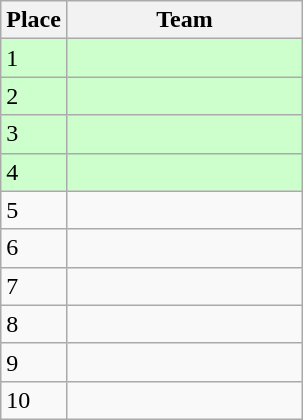<table class="wikitable">
<tr>
<th width=30>Place</th>
<th width=150>Team</th>
</tr>
<tr bgcolor=#ccffcc>
<td>1</td>
<td></td>
</tr>
<tr bgcolor=#ccffcc>
<td>2</td>
<td></td>
</tr>
<tr bgcolor=#ccffcc>
<td>3</td>
<td></td>
</tr>
<tr bgcolor=#ccffcc>
<td>4</td>
<td></td>
</tr>
<tr>
<td>5</td>
<td></td>
</tr>
<tr>
<td>6</td>
<td></td>
</tr>
<tr>
<td>7</td>
<td></td>
</tr>
<tr>
<td>8</td>
<td></td>
</tr>
<tr>
<td>9</td>
<td></td>
</tr>
<tr>
<td>10</td>
<td></td>
</tr>
</table>
